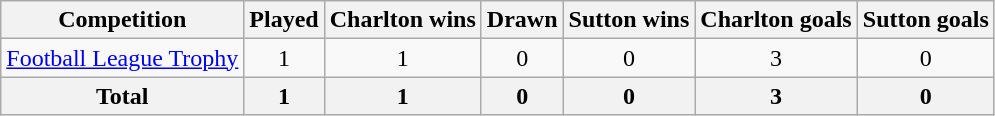<table class="wikitable" style="text-align: center;">
<tr>
<th>Competition</th>
<th>Played</th>
<th>Charlton wins</th>
<th>Drawn</th>
<th>Sutton wins</th>
<th>Charlton goals</th>
<th>Sutton goals</th>
</tr>
<tr>
<td><a href='#'>Football League Trophy</a></td>
<td>1</td>
<td>1</td>
<td>0</td>
<td>0</td>
<td>3</td>
<td>0</td>
</tr>
<tr>
<th>Total</th>
<th>1</th>
<th>1</th>
<th>0</th>
<th>0</th>
<th>3</th>
<th>0</th>
</tr>
</table>
